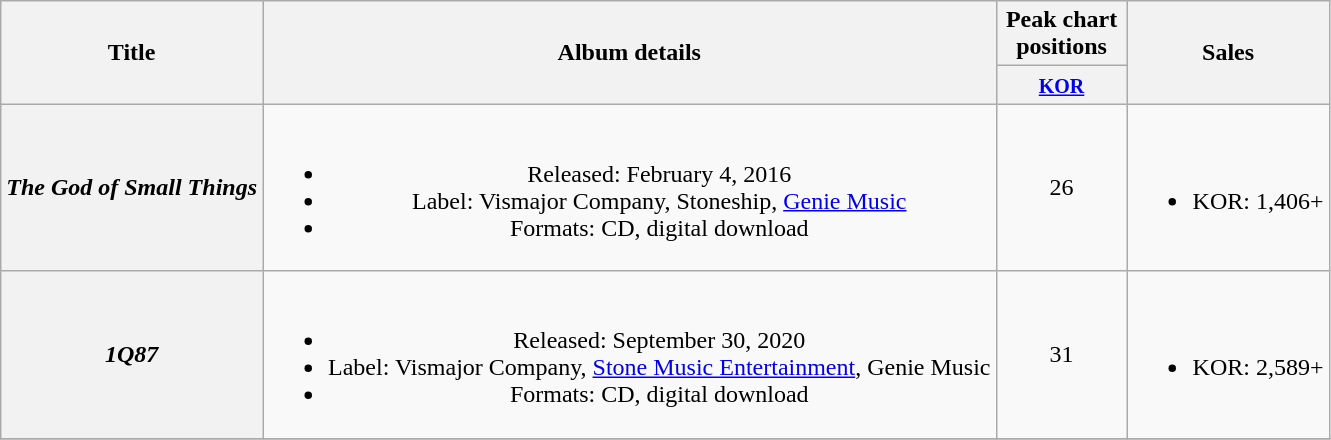<table class="wikitable plainrowheaders" style="text-align:center;">
<tr>
<th rowspan="2" scope="col">Title</th>
<th rowspan="2" scope="col">Album details</th>
<th colspan="1" scope="col" style="width:5em;">Peak chart positions</th>
<th rowspan="2" scope="col">Sales</th>
</tr>
<tr>
<th><small><a href='#'>KOR</a></small><br></th>
</tr>
<tr>
<th scope="row"><em>The God of Small Things</em></th>
<td><br><ul><li>Released: February 4, 2016</li><li>Label: Vismajor Company, Stoneship, <a href='#'>Genie Music</a></li><li>Formats: CD, digital download</li></ul></td>
<td>26</td>
<td><br><ul><li>KOR: 1,406+</li></ul></td>
</tr>
<tr>
<th scope="row"><em>1Q87</em></th>
<td><br><ul><li>Released: September 30, 2020</li><li>Label: Vismajor Company, <a href='#'>Stone Music Entertainment</a>, Genie Music</li><li>Formats: CD, digital download</li></ul></td>
<td>31</td>
<td><br><ul><li>KOR: 2,589+</li></ul></td>
</tr>
<tr>
</tr>
</table>
